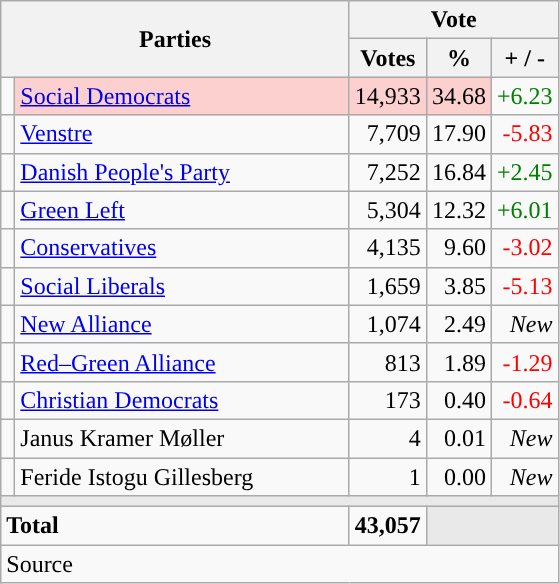<table class="wikitable" style="text-align:right;">
<tr>
<th style="text-align:centre;" rowspan="2" colspan="2" width="225">Parties</th>
<th colspan="3">Vote</th>
</tr>
<tr>
<th width="15">Votes</th>
<th width="15">%</th>
<th width="15">+ / -</th>
</tr>
<tr>
<td width="2" style="color:inherit;background:"></td>
<td bgcolor=#fbd0ce  align="left"><a href='#'>Social Democrats</a></td>
<td bgcolor=#fbd0ce>14,933</td>
<td bgcolor=#fbd0ce>34.68</td>
<td style=color:green;>+6.23</td>
</tr>
<tr>
<td width="2" style="color:inherit;background:"></td>
<td align="left"><a href='#'>Venstre</a></td>
<td>7,709</td>
<td>17.90</td>
<td style=color:red;>-5.83</td>
</tr>
<tr>
<td width="2" style="color:inherit;background:"></td>
<td align="left"><a href='#'>Danish People's Party</a></td>
<td>7,252</td>
<td>16.84</td>
<td style=color:green;>+2.45</td>
</tr>
<tr>
<td width="2" style="color:inherit;background:"></td>
<td align="left"><a href='#'>Green Left</a></td>
<td>5,304</td>
<td>12.32</td>
<td style=color:green;>+6.01</td>
</tr>
<tr>
<td width="2" style="color:inherit;background:"></td>
<td align="left"><a href='#'>Conservatives</a></td>
<td>4,135</td>
<td>9.60</td>
<td style=color:red;>-3.02</td>
</tr>
<tr>
<td width="2" style="color:inherit;background:"></td>
<td align="left"><a href='#'>Social Liberals</a></td>
<td>1,659</td>
<td>3.85</td>
<td style=color:red;>-5.13</td>
</tr>
<tr>
<td width="2" style="color:inherit;background:"></td>
<td align="left"><a href='#'>New Alliance</a></td>
<td>1,074</td>
<td>2.49</td>
<td><em>New</em></td>
</tr>
<tr>
<td width="2" style="color:inherit;background:"></td>
<td align="left"><a href='#'>Red–Green Alliance</a></td>
<td>813</td>
<td>1.89</td>
<td style=color:red;>-1.29</td>
</tr>
<tr>
<td width="2" style="color:inherit;background:"></td>
<td align="left"><a href='#'>Christian Democrats</a></td>
<td>173</td>
<td>0.40</td>
<td style=color:red;>-0.64</td>
</tr>
<tr>
<td width="2" style="color:inherit;background:"></td>
<td align="left">Janus Kramer Møller</td>
<td>4</td>
<td>0.01</td>
<td><em>New</em></td>
</tr>
<tr>
<td width="2" style="color:inherit;background:"></td>
<td align="left">Feride Istogu Gillesberg</td>
<td>1</td>
<td>0.00</td>
<td><em>New</em></td>
</tr>
<tr>
<td colspan="7" bgcolor="#E9E9E9"></td>
</tr>
<tr>
<td align="left" colspan="2"><strong>Total</strong></td>
<td><strong>43,057</strong></td>
<td bgcolor="#E9E9E9" colspan="2"></td>
</tr>
<tr>
<td align="left" colspan="6">Source</td>
</tr>
</table>
